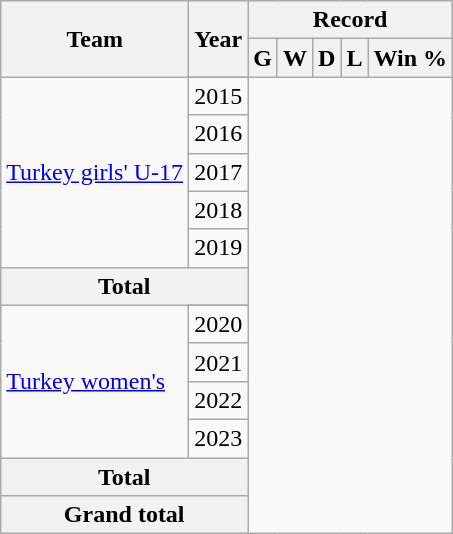<table class="wikitable" style="text-align: center">
<tr>
<th rowspan="2">Team</th>
<th rowspan="2">Year</th>
<th colspan="5">Record</th>
</tr>
<tr>
<th>G</th>
<th>W</th>
<th>D</th>
<th>L</th>
<th>Win %</th>
</tr>
<tr>
<td rowspan=6 align=left><a href='#'>Turkey girls' U-17</a></td>
</tr>
<tr>
<td align=left>2015<br></td>
</tr>
<tr>
<td align=left>2016<br></td>
</tr>
<tr>
<td align=left>2017<br></td>
</tr>
<tr>
<td align=left>2018<br></td>
</tr>
<tr>
<td align=left>2019<br></td>
</tr>
<tr>
<th colspan=2 align=left>Total<br></th>
</tr>
<tr>
<td rowspan=5 align=left><a href='#'>Turkey women's</a></td>
</tr>
<tr>
<td align=left>2020<br></td>
</tr>
<tr>
<td align=left>2021<br></td>
</tr>
<tr>
<td align=left>2022<br></td>
</tr>
<tr>
<td align=left>2023<br></td>
</tr>
<tr>
<th colspan=2 align=left>Total<br></th>
</tr>
<tr>
<th colspan=2 align=left>Grand total<br></th>
</tr>
</table>
